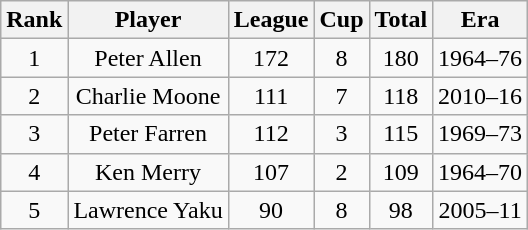<table class="wikitable" style="text-align: center;">
<tr>
<th>Rank</th>
<th>Player</th>
<th>League</th>
<th>Cup</th>
<th>Total</th>
<th>Era</th>
</tr>
<tr>
<td>1</td>
<td>Peter Allen</td>
<td>172</td>
<td>8</td>
<td>180</td>
<td>1964–76</td>
</tr>
<tr>
<td>2</td>
<td>Charlie Moone</td>
<td>111</td>
<td>7</td>
<td>118</td>
<td>2010–16</td>
</tr>
<tr>
<td>3</td>
<td>Peter Farren</td>
<td>112</td>
<td>3</td>
<td>115</td>
<td>1969–73</td>
</tr>
<tr>
<td>4</td>
<td>Ken Merry</td>
<td>107</td>
<td>2</td>
<td>109</td>
<td>1964–70</td>
</tr>
<tr>
<td>5</td>
<td>Lawrence Yaku</td>
<td>90</td>
<td>8</td>
<td>98</td>
<td>2005–11</td>
</tr>
</table>
